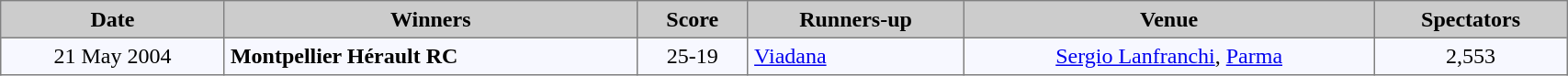<table bgcolor="#f7f8ff" cellpadding="4" width="90%" cellspacing="0" border="1" style="font-size: 100%; border: grey solid 1px; border-collapse: collapse;">
<tr bgcolor="#CCCCCC">
<td align=center><strong>Date</strong></td>
<td align=center><strong>Winners</strong></td>
<td align=center><strong>Score</strong></td>
<td align=center><strong>Runners-up</strong></td>
<td align=center><strong>Venue</strong></td>
<td align=center><strong>Spectators</strong></td>
</tr>
<tr>
<td align=center>21 May 2004</td>
<td> <strong>Montpellier Hérault RC</strong></td>
<td align=center>25-19</td>
<td> <a href='#'>Viadana</a></td>
<td align=center><a href='#'>Sergio Lanfranchi</a>, <a href='#'>Parma</a></td>
<td align=center>2,553</td>
</tr>
</table>
